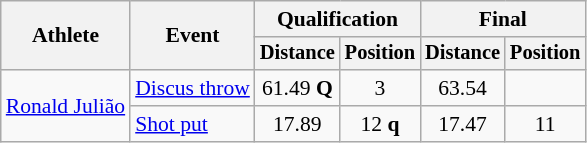<table class=wikitable style="font-size:90%">
<tr>
<th rowspan="2">Athlete</th>
<th rowspan="2">Event</th>
<th colspan="2">Qualification</th>
<th colspan="2">Final</th>
</tr>
<tr style="font-size:95%">
<th>Distance</th>
<th>Position</th>
<th>Distance</th>
<th>Position</th>
</tr>
<tr align=center>
<td align=left rowspan=2><a href='#'>Ronald Julião</a></td>
<td align=left><a href='#'>Discus throw</a></td>
<td>61.49 <strong>Q</strong></td>
<td>3</td>
<td>63.54</td>
<td></td>
</tr>
<tr align=center>
<td align=left><a href='#'>Shot put</a></td>
<td>17.89</td>
<td>12 <strong>q</strong></td>
<td>17.47</td>
<td>11</td>
</tr>
</table>
